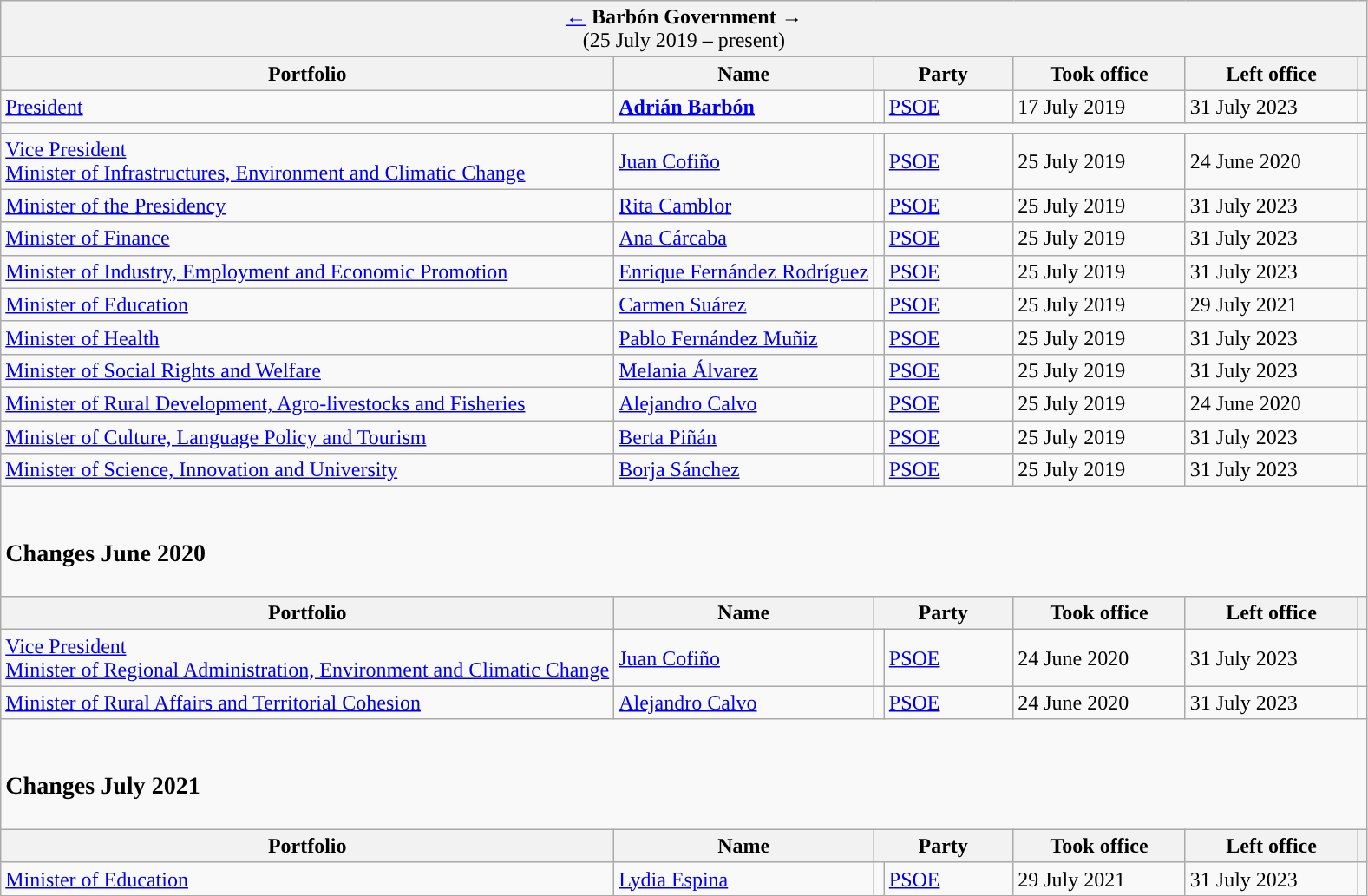<table class="wikitable">
<tr>
<td colspan="7" bgcolor="#F2F2F2" align="center"><a href='#'>←</a> <strong>Barbón Government</strong> →<br>(25 July 2019 – present)</td>
</tr>
<tr>
<th>Portfolio</th>
<th>Name</th>
<th width="100px" colspan="2">Party</th>
<th width="125px">Took office</th>
<th width="125px">Left office</th>
<th></th>
</tr>
<tr>
<td><a href='#'>President</a></td>
<td><strong><a href='#'>Adrián Barbón</a></strong></td>
<td width="1" style="background-color:"></td>
<td><a href='#'>PSOE</a></td>
<td>17 July 2019</td>
<td>31 July 2023</td>
<td align="center"></td>
</tr>
<tr>
<td colspan="7"></td>
</tr>
<tr>
<td><a href='#'>Vice President</a><br><a href='#'>Minister of Infrastructures, Environment and Climatic Change</a></td>
<td><a href='#'>Juan Cofiño</a></td>
<td style="background-color:"></td>
<td><a href='#'>PSOE</a></td>
<td>25 July 2019</td>
<td>24 June 2020</td>
<td align="center"><br></td>
</tr>
<tr>
<td><a href='#'>Minister of the Presidency</a></td>
<td><a href='#'>Rita Camblor</a></td>
<td style="background-color:"></td>
<td><a href='#'>PSOE</a></td>
<td>25 July 2019</td>
<td>31 July 2023</td>
<td align="center"></td>
</tr>
<tr>
<td><a href='#'>Minister of Finance</a></td>
<td><a href='#'>Ana Cárcaba</a></td>
<td style="background-color:"></td>
<td><a href='#'>PSOE</a> </td>
<td>25 July 2019</td>
<td>31 July 2023</td>
<td align="center"></td>
</tr>
<tr>
<td><a href='#'>Minister of Industry, Employment and Economic Promotion</a></td>
<td><a href='#'>Enrique Fernández Rodríguez</a></td>
<td style="background-color:"></td>
<td><a href='#'>PSOE</a></td>
<td>25 July 2019</td>
<td>31 July 2023</td>
<td align="center"></td>
</tr>
<tr>
<td><a href='#'>Minister of Education</a></td>
<td><a href='#'>Carmen Suárez</a></td>
<td style="background-color:"></td>
<td><a href='#'>PSOE</a> </td>
<td>25 July 2019</td>
<td>29 July 2021</td>
<td align="center"></td>
</tr>
<tr>
<td><a href='#'>Minister of Health</a></td>
<td><a href='#'>Pablo Fernández Muñiz</a></td>
<td style="background-color:"></td>
<td><a href='#'>PSOE</a></td>
<td>25 July 2019</td>
<td>31 July 2023</td>
<td align="center"></td>
</tr>
<tr>
<td><a href='#'>Minister of Social Rights and Welfare</a></td>
<td><a href='#'>Melania Álvarez</a></td>
<td style="background-color:"></td>
<td><a href='#'>PSOE</a></td>
<td>25 July 2019</td>
<td>31 July 2023</td>
<td align="center"></td>
</tr>
<tr>
<td><a href='#'>Minister of Rural Development, Agro-livestocks and Fisheries</a></td>
<td><a href='#'>Alejandro Calvo</a></td>
<td style="background-color:"></td>
<td><a href='#'>PSOE</a></td>
<td>25 July 2019</td>
<td>24 June 2020</td>
<td align="center"></td>
</tr>
<tr>
<td><a href='#'>Minister of Culture, Language Policy and Tourism</a></td>
<td><a href='#'>Berta Piñán</a></td>
<td style="background-color:"></td>
<td><a href='#'>PSOE</a> </td>
<td>25 July 2019</td>
<td>31 July 2023</td>
<td align="center"></td>
</tr>
<tr>
<td><a href='#'>Minister of Science, Innovation and University</a></td>
<td><a href='#'>Borja Sánchez</a></td>
<td style="background-color:"></td>
<td><a href='#'>PSOE</a></td>
<td>25 July 2019</td>
<td>31 July 2023</td>
<td align="center"></td>
</tr>
<tr>
<td colspan="7"><br><h3>Changes June 2020</h3></td>
</tr>
<tr>
<th>Portfolio</th>
<th>Name</th>
<th colspan="2">Party</th>
<th>Took office</th>
<th>Left office</th>
<th></th>
</tr>
<tr>
<td><a href='#'>Vice President</a><br><a href='#'>Minister of Regional Administration, Environment and Climatic Change</a></td>
<td><a href='#'>Juan Cofiño</a></td>
<td style="background-color:"></td>
<td><a href='#'>PSOE</a></td>
<td>24 June 2020</td>
<td>31 July 2023</td>
<td align="center"><br></td>
</tr>
<tr>
<td><a href='#'>Minister of Rural Affairs and Territorial Cohesion</a></td>
<td><a href='#'>Alejandro Calvo</a></td>
<td style="background-color:"></td>
<td><a href='#'>PSOE</a></td>
<td>24 June 2020</td>
<td>31 July 2023</td>
<td align="center"></td>
</tr>
<tr>
<td colspan="7"><br><h3>Changes July 2021</h3></td>
</tr>
<tr>
<th>Portfolio</th>
<th>Name</th>
<th colspan="2">Party</th>
<th>Took office</th>
<th>Left office</th>
<th></th>
</tr>
<tr>
<td><a href='#'>Minister of Education</a></td>
<td><a href='#'>Lydia Espina</a></td>
<td style="background-color:"></td>
<td><a href='#'>PSOE</a></td>
<td>29 July 2021</td>
<td>31 July 2023</td>
<td align="center"></td>
</tr>
</table>
